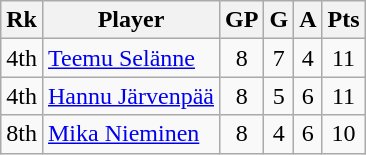<table class=wikitable>
<tr>
<th>Rk</th>
<th>Player</th>
<th>GP</th>
<th>G</th>
<th>A</th>
<th>Pts</th>
</tr>
<tr align=center>
<td>4th</td>
<td align=left><a href='#'>Teemu Selänne</a></td>
<td>8</td>
<td>7</td>
<td>4</td>
<td>11</td>
</tr>
<tr align=center>
<td>4th</td>
<td align=left><a href='#'>Hannu Järvenpää</a></td>
<td>8</td>
<td>5</td>
<td>6</td>
<td>11</td>
</tr>
<tr align=center>
<td>8th</td>
<td align=left><a href='#'>Mika Nieminen</a></td>
<td>8</td>
<td>4</td>
<td>6</td>
<td>10</td>
</tr>
</table>
